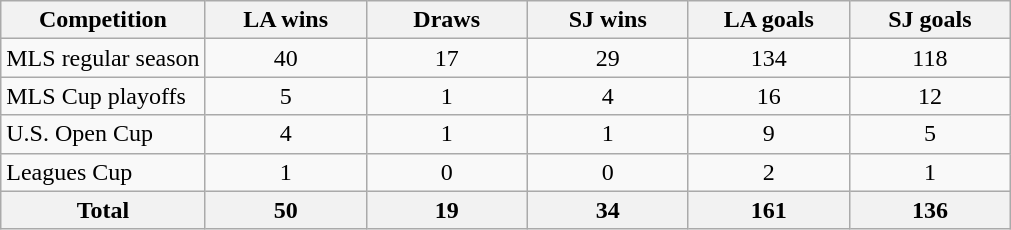<table class="wikitable" style="text-align: center;">
<tr>
<th>Competition</th>
<th width=100>LA wins</th>
<th width=100>Draws</th>
<th width=100>SJ wins</th>
<th width=100>LA goals</th>
<th width=100>SJ goals</th>
</tr>
<tr>
<td align=left>MLS regular season</td>
<td>40</td>
<td>17</td>
<td>29</td>
<td>134</td>
<td>118</td>
</tr>
<tr>
<td align=left>MLS Cup playoffs</td>
<td>5</td>
<td>1</td>
<td>4</td>
<td>16</td>
<td>12</td>
</tr>
<tr>
<td align=left>U.S. Open Cup</td>
<td>4</td>
<td>1</td>
<td>1</td>
<td>9</td>
<td>5</td>
</tr>
<tr>
<td align=left>Leagues Cup</td>
<td>1</td>
<td>0</td>
<td>0</td>
<td>2</td>
<td>1</td>
</tr>
<tr>
<th>Total</th>
<th>50</th>
<th>19</th>
<th>34</th>
<th>161</th>
<th>136</th>
</tr>
</table>
